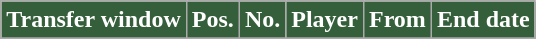<table class="wikitable plainrowheaders sortable">
<tr>
<th style="background-color:#355E3B;color:white">Transfer window</th>
<th style="background-color:#355E3B;color:white">Pos.</th>
<th style="background-color:#355E3B;color:white">No.</th>
<th style="background-color:#355E3B;color:white">Player</th>
<th style="background-color:#355E3B;color:white">From</th>
<th style="background-color:#355E3B;color:white">End date</th>
</tr>
<tr>
</tr>
</table>
